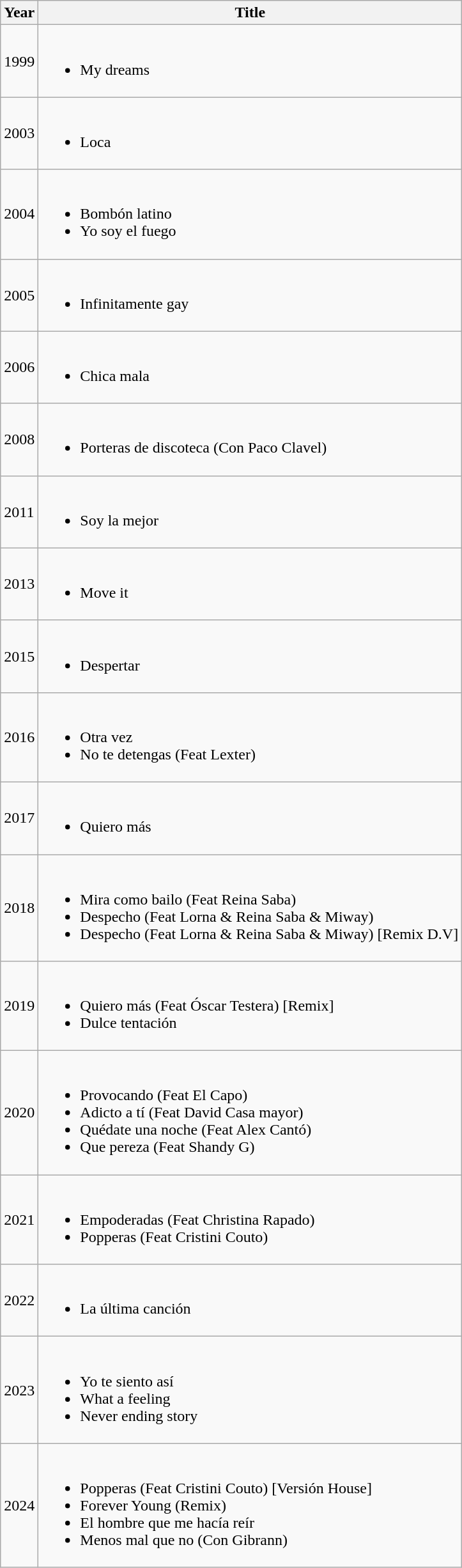<table class="wikitable">
<tr>
<th>Year</th>
<th>Title</th>
</tr>
<tr>
<td>1999</td>
<td><br><ul><li>My dreams</li></ul></td>
</tr>
<tr>
<td>2003</td>
<td><br><ul><li>Loca</li></ul></td>
</tr>
<tr>
<td>2004</td>
<td><br><ul><li>Bombón latino</li><li>Yo soy el fuego</li></ul></td>
</tr>
<tr>
<td>2005</td>
<td><br><ul><li>Infinitamente gay</li></ul></td>
</tr>
<tr>
<td>2006</td>
<td><br><ul><li>Chica mala</li></ul></td>
</tr>
<tr>
<td>2008</td>
<td><br><ul><li>Porteras de discoteca (Con Paco Clavel)</li></ul></td>
</tr>
<tr>
<td>2011</td>
<td><br><ul><li>Soy la mejor</li></ul></td>
</tr>
<tr>
<td>2013</td>
<td><br><ul><li>Move it</li></ul></td>
</tr>
<tr>
<td>2015</td>
<td><br><ul><li>Despertar</li></ul></td>
</tr>
<tr>
<td>2016</td>
<td><br><ul><li>Otra vez</li><li>No te detengas (Feat Lexter)</li></ul></td>
</tr>
<tr>
<td>2017</td>
<td><br><ul><li>Quiero más</li></ul></td>
</tr>
<tr>
<td>2018</td>
<td><br><ul><li>Mira como bailo (Feat Reina Saba)</li><li>Despecho (Feat Lorna & Reina Saba & Miway)</li><li>Despecho (Feat Lorna & Reina Saba & Miway) [Remix D.V]</li></ul></td>
</tr>
<tr>
<td>2019</td>
<td><br><ul><li>Quiero más (Feat Óscar Testera) [Remix]</li><li>Dulce tentación</li></ul></td>
</tr>
<tr>
<td>2020</td>
<td><br><ul><li>Provocando (Feat El Capo)</li><li>Adicto a tí (Feat David Casa mayor)</li><li>Quédate una noche (Feat Alex Cantó)</li><li>Que pereza (Feat Shandy G)</li></ul></td>
</tr>
<tr>
<td>2021</td>
<td><br><ul><li>Empoderadas (Feat Christina Rapado)</li><li>Popperas (Feat Cristini Couto)</li></ul></td>
</tr>
<tr>
<td>2022</td>
<td><br><ul><li>La última canción</li></ul></td>
</tr>
<tr>
<td>2023</td>
<td><br><ul><li>Yo te siento así</li><li>What a feeling</li><li>Never ending story</li></ul></td>
</tr>
<tr>
<td>2024</td>
<td><br><ul><li>Popperas (Feat Cristini Couto) [Versión House]</li><li>Forever Young (Remix)</li><li>El hombre que me hacía reír</li><li>Menos mal que no (Con Gibrann)</li></ul></td>
</tr>
</table>
